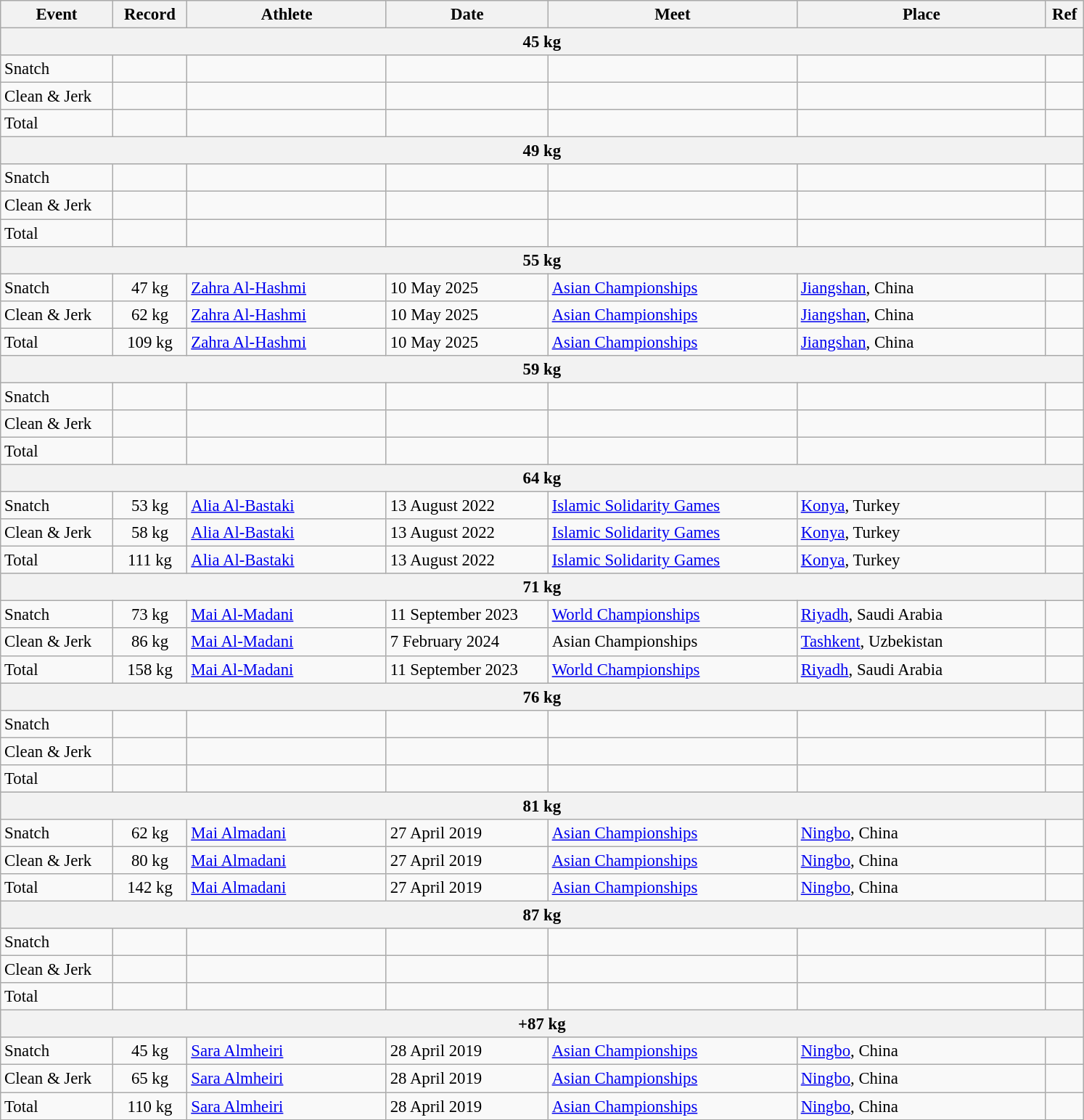<table class="wikitable" style="font-size:95%;">
<tr>
<th width=9%>Event</th>
<th width=6%>Record</th>
<th width=16%>Athlete</th>
<th width=13%>Date</th>
<th width=20%>Meet</th>
<th width=20%>Place</th>
<th width=3%>Ref</th>
</tr>
<tr bgcolor="#DDDDDD">
<th colspan="7">45 kg</th>
</tr>
<tr>
<td>Snatch</td>
<td align="center"></td>
<td></td>
<td></td>
<td></td>
<td></td>
<td></td>
</tr>
<tr>
<td>Clean & Jerk</td>
<td align="center"></td>
<td></td>
<td></td>
<td></td>
<td></td>
<td></td>
</tr>
<tr>
<td>Total</td>
<td align="center"></td>
<td></td>
<td></td>
<td></td>
<td></td>
<td></td>
</tr>
<tr bgcolor="#DDDDDD">
<th colspan="7">49 kg</th>
</tr>
<tr>
<td>Snatch</td>
<td align="center"></td>
<td></td>
<td></td>
<td></td>
<td></td>
<td></td>
</tr>
<tr>
<td>Clean & Jerk</td>
<td align="center"></td>
<td></td>
<td></td>
<td></td>
<td></td>
<td></td>
</tr>
<tr>
<td>Total</td>
<td align="center"></td>
<td></td>
<td></td>
<td></td>
<td></td>
<td></td>
</tr>
<tr bgcolor="#DDDDDD">
<th colspan="7">55 kg</th>
</tr>
<tr>
<td>Snatch</td>
<td align="center">47 kg</td>
<td><a href='#'>Zahra Al-Hashmi</a></td>
<td>10 May 2025</td>
<td><a href='#'>Asian Championships</a></td>
<td><a href='#'>Jiangshan</a>, China</td>
<td></td>
</tr>
<tr>
<td>Clean & Jerk</td>
<td align="center">62 kg</td>
<td><a href='#'>Zahra Al-Hashmi</a></td>
<td>10 May 2025</td>
<td><a href='#'>Asian Championships</a></td>
<td><a href='#'>Jiangshan</a>, China</td>
<td></td>
</tr>
<tr>
<td>Total</td>
<td align="center">109 kg</td>
<td><a href='#'>Zahra Al-Hashmi</a></td>
<td>10 May 2025</td>
<td><a href='#'>Asian Championships</a></td>
<td><a href='#'>Jiangshan</a>, China</td>
<td></td>
</tr>
<tr bgcolor="#DDDDDD">
<th colspan="7">59 kg</th>
</tr>
<tr>
<td>Snatch</td>
<td align="center"></td>
<td></td>
<td></td>
<td></td>
<td></td>
<td></td>
</tr>
<tr>
<td>Clean & Jerk</td>
<td align="center"></td>
<td></td>
<td></td>
<td></td>
<td></td>
<td></td>
</tr>
<tr>
<td>Total</td>
<td align="center"></td>
<td></td>
<td></td>
<td></td>
<td></td>
<td></td>
</tr>
<tr bgcolor="#DDDDDD">
<th colspan="7">64 kg</th>
</tr>
<tr>
<td>Snatch</td>
<td align="center">53 kg</td>
<td><a href='#'>Alia Al-Bastaki</a></td>
<td>13 August 2022</td>
<td><a href='#'>Islamic Solidarity Games</a></td>
<td><a href='#'>Konya</a>, Turkey</td>
<td></td>
</tr>
<tr>
<td>Clean & Jerk</td>
<td align="center">58 kg</td>
<td><a href='#'>Alia Al-Bastaki</a></td>
<td>13 August 2022</td>
<td><a href='#'>Islamic Solidarity Games</a></td>
<td><a href='#'>Konya</a>, Turkey</td>
<td></td>
</tr>
<tr>
<td>Total</td>
<td align="center">111 kg</td>
<td><a href='#'>Alia Al-Bastaki</a></td>
<td>13 August 2022</td>
<td><a href='#'>Islamic Solidarity Games</a></td>
<td><a href='#'>Konya</a>, Turkey</td>
<td></td>
</tr>
<tr bgcolor="#DDDDDD">
<th colspan="7">71 kg</th>
</tr>
<tr>
<td>Snatch</td>
<td align="center">73 kg</td>
<td><a href='#'>Mai Al-Madani</a></td>
<td>11 September 2023</td>
<td><a href='#'>World Championships</a></td>
<td><a href='#'>Riyadh</a>, Saudi Arabia</td>
<td></td>
</tr>
<tr>
<td>Clean & Jerk</td>
<td align="center">86 kg</td>
<td><a href='#'>Mai Al-Madani</a></td>
<td>7 February 2024</td>
<td>Asian Championships</td>
<td><a href='#'>Tashkent</a>, Uzbekistan</td>
<td></td>
</tr>
<tr>
<td>Total</td>
<td align="center">158 kg</td>
<td><a href='#'>Mai Al-Madani</a></td>
<td>11 September 2023</td>
<td><a href='#'>World Championships</a></td>
<td><a href='#'>Riyadh</a>, Saudi Arabia</td>
<td></td>
</tr>
<tr bgcolor="#DDDDDD">
<th colspan="7">76 kg</th>
</tr>
<tr>
<td>Snatch</td>
<td align="center"></td>
<td></td>
<td></td>
<td></td>
<td></td>
<td></td>
</tr>
<tr>
<td>Clean & Jerk</td>
<td align="center"></td>
<td></td>
<td></td>
<td></td>
<td></td>
<td></td>
</tr>
<tr>
<td>Total</td>
<td align="center"></td>
<td></td>
<td></td>
<td></td>
<td></td>
<td></td>
</tr>
<tr bgcolor="#DDDDDD">
<th colspan="7">81 kg</th>
</tr>
<tr>
<td>Snatch</td>
<td align="center">62 kg</td>
<td><a href='#'>Mai Almadani</a></td>
<td>27 April 2019</td>
<td><a href='#'>Asian Championships</a></td>
<td><a href='#'>Ningbo</a>, China</td>
<td></td>
</tr>
<tr>
<td>Clean & Jerk</td>
<td align="center">80 kg</td>
<td><a href='#'>Mai Almadani</a></td>
<td>27 April 2019</td>
<td><a href='#'>Asian Championships</a></td>
<td><a href='#'>Ningbo</a>, China</td>
<td></td>
</tr>
<tr>
<td>Total</td>
<td align="center">142 kg</td>
<td><a href='#'>Mai Almadani</a></td>
<td>27 April 2019</td>
<td><a href='#'>Asian Championships</a></td>
<td><a href='#'>Ningbo</a>, China</td>
<td></td>
</tr>
<tr bgcolor="#DDDDDD">
<th colspan="7">87 kg</th>
</tr>
<tr>
<td>Snatch</td>
<td align="center"></td>
<td></td>
<td></td>
<td></td>
<td></td>
<td></td>
</tr>
<tr>
<td>Clean & Jerk</td>
<td align="center"></td>
<td></td>
<td></td>
<td></td>
<td></td>
<td></td>
</tr>
<tr>
<td>Total</td>
<td align="center"></td>
<td></td>
<td></td>
<td></td>
<td></td>
<td></td>
</tr>
<tr bgcolor="#DDDDDD">
<th colspan="7">+87 kg</th>
</tr>
<tr>
<td>Snatch</td>
<td align="center">45 kg</td>
<td><a href='#'>Sara Almheiri</a></td>
<td>28 April 2019</td>
<td><a href='#'>Asian Championships</a></td>
<td><a href='#'>Ningbo</a>, China</td>
<td></td>
</tr>
<tr>
<td>Clean & Jerk</td>
<td align="center">65 kg</td>
<td><a href='#'>Sara Almheiri</a></td>
<td>28 April 2019</td>
<td><a href='#'>Asian Championships</a></td>
<td><a href='#'>Ningbo</a>, China</td>
<td></td>
</tr>
<tr>
<td>Total</td>
<td align="center">110 kg</td>
<td><a href='#'>Sara Almheiri</a></td>
<td>28 April 2019</td>
<td><a href='#'>Asian Championships</a></td>
<td><a href='#'>Ningbo</a>, China</td>
<td></td>
</tr>
</table>
